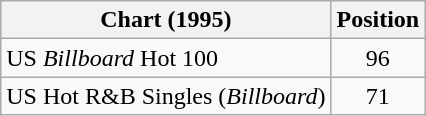<table class="wikitable sortable">
<tr>
<th align="left">Chart (1995)</th>
<th align="center">Position</th>
</tr>
<tr>
<td align="left">US <em>Billboard</em> Hot 100</td>
<td align="center">96</td>
</tr>
<tr>
<td align="left">US Hot R&B Singles (<em>Billboard</em>)</td>
<td align="center">71</td>
</tr>
</table>
